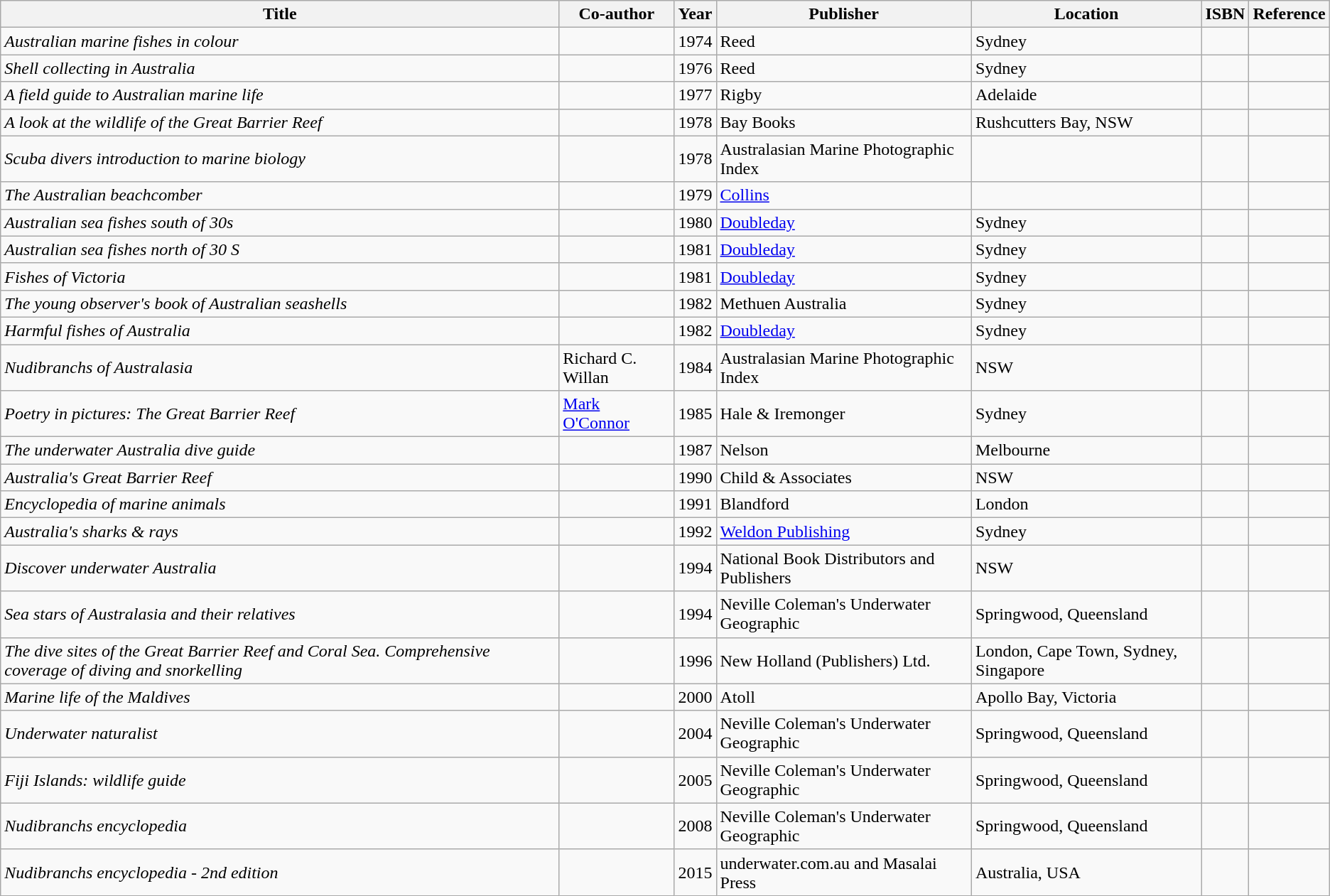<table class="wikitable">
<tr>
<th>Title</th>
<th>Co-author</th>
<th>Year</th>
<th>Publisher</th>
<th>Location</th>
<th>ISBN</th>
<th>Reference</th>
</tr>
<tr>
<td><em>Australian marine fishes in colour</em></td>
<td></td>
<td>1974</td>
<td>Reed</td>
<td>Sydney</td>
<td></td>
<td></td>
</tr>
<tr>
<td><em>Shell collecting in Australia</em></td>
<td></td>
<td>1976</td>
<td>Reed</td>
<td>Sydney</td>
<td></td>
<td></td>
</tr>
<tr>
<td><em>A field guide to Australian marine life</em></td>
<td></td>
<td>1977</td>
<td>Rigby</td>
<td>Adelaide</td>
<td></td>
<td></td>
</tr>
<tr>
<td><em>A look at the wildlife of the Great Barrier Reef</em></td>
<td></td>
<td>1978</td>
<td>Bay Books</td>
<td>Rushcutters Bay, NSW</td>
<td></td>
<td></td>
</tr>
<tr>
<td><em>Scuba divers introduction to marine biology</em></td>
<td></td>
<td>1978</td>
<td>Australasian Marine Photographic Index</td>
<td></td>
<td></td>
<td></td>
</tr>
<tr>
<td><em>The Australian beachcomber</em></td>
<td></td>
<td>1979</td>
<td><a href='#'>Collins</a></td>
<td></td>
<td></td>
<td></td>
</tr>
<tr>
<td><em>Australian sea fishes south of 30s</em></td>
<td></td>
<td>1980</td>
<td><a href='#'>Doubleday</a></td>
<td>Sydney</td>
<td></td>
<td></td>
</tr>
<tr>
<td><em>Australian sea fishes north of 30 S</em></td>
<td></td>
<td>1981</td>
<td><a href='#'>Doubleday</a></td>
<td>Sydney</td>
<td></td>
<td></td>
</tr>
<tr>
<td><em>Fishes of Victoria</em></td>
<td></td>
<td>1981</td>
<td><a href='#'>Doubleday</a></td>
<td>Sydney</td>
<td></td>
<td></td>
</tr>
<tr>
<td><em>The young observer's book of Australian seashells</em></td>
<td></td>
<td>1982</td>
<td>Methuen Australia</td>
<td>Sydney</td>
<td></td>
<td></td>
</tr>
<tr>
<td><em>Harmful fishes of Australia</em></td>
<td></td>
<td>1982</td>
<td><a href='#'>Doubleday</a></td>
<td>Sydney</td>
<td></td>
<td></td>
</tr>
<tr>
<td><em>Nudibranchs of Australasia</em></td>
<td>Richard C. Willan</td>
<td>1984</td>
<td>Australasian Marine Photographic Index</td>
<td>NSW</td>
<td></td>
<td></td>
</tr>
<tr>
<td><em>Poetry in pictures: The Great Barrier Reef</em></td>
<td><a href='#'>Mark O'Connor</a></td>
<td>1985</td>
<td>Hale & Iremonger</td>
<td>Sydney</td>
<td></td>
<td></td>
</tr>
<tr>
<td><em>The underwater Australia dive guide</em></td>
<td></td>
<td>1987</td>
<td>Nelson</td>
<td>Melbourne</td>
<td></td>
<td></td>
</tr>
<tr>
<td><em>Australia's Great Barrier Reef</em></td>
<td></td>
<td>1990</td>
<td>Child & Associates</td>
<td>NSW</td>
<td></td>
<td></td>
</tr>
<tr>
<td><em>Encyclopedia of marine animals</em></td>
<td></td>
<td>1991</td>
<td>Blandford</td>
<td>London</td>
<td></td>
<td></td>
</tr>
<tr>
<td><em>Australia's sharks & rays</em></td>
<td></td>
<td>1992</td>
<td><a href='#'>Weldon Publishing</a></td>
<td>Sydney</td>
<td></td>
<td></td>
</tr>
<tr>
<td><em>Discover underwater Australia</em></td>
<td></td>
<td>1994</td>
<td>National Book Distributors and Publishers</td>
<td>NSW</td>
<td></td>
<td></td>
</tr>
<tr>
<td><em>Sea stars of Australasia and their relatives</em></td>
<td></td>
<td>1994</td>
<td>Neville Coleman's Underwater Geographic</td>
<td>Springwood, Queensland</td>
<td></td>
<td></td>
</tr>
<tr>
<td><em>The dive sites of the Great Barrier Reef and Coral Sea. Comprehensive coverage of diving and snorkelling</em></td>
<td></td>
<td>1996</td>
<td>New Holland (Publishers) Ltd.</td>
<td>London, Cape Town, Sydney, Singapore</td>
<td></td>
<td></td>
</tr>
<tr>
<td><em>Marine life of the Maldives</em></td>
<td></td>
<td>2000</td>
<td>Atoll</td>
<td>Apollo Bay, Victoria</td>
<td></td>
<td></td>
</tr>
<tr>
<td><em>Underwater naturalist</em></td>
<td></td>
<td>2004</td>
<td>Neville Coleman's Underwater Geographic</td>
<td>Springwood, Queensland</td>
<td></td>
<td></td>
</tr>
<tr>
<td><em>Fiji Islands: wildlife guide</em></td>
<td></td>
<td>2005</td>
<td>Neville Coleman's Underwater Geographic</td>
<td>Springwood, Queensland</td>
<td></td>
<td></td>
</tr>
<tr>
<td><em>Nudibranchs encyclopedia</em></td>
<td></td>
<td>2008</td>
<td>Neville Coleman's Underwater Geographic</td>
<td>Springwood, Queensland</td>
<td></td>
<td></td>
</tr>
<tr>
<td><em>Nudibranchs encyclopedia - 2nd edition</em></td>
<td></td>
<td>2015</td>
<td>underwater.com.au and Masalai Press</td>
<td>Australia, USA</td>
<td></td>
<td></td>
</tr>
</table>
